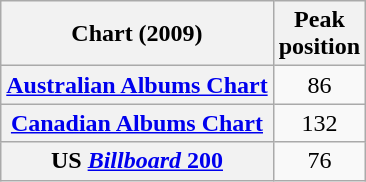<table class="wikitable sortable plainrowheaders">
<tr>
<th scope="col">Chart (2009)</th>
<th scope="col">Peak<br>position</th>
</tr>
<tr>
<th scope="row"><a href='#'>Australian Albums Chart</a></th>
<td style="text-align:center;">86</td>
</tr>
<tr>
<th scope="row"><a href='#'>Canadian Albums Chart</a></th>
<td style="text-align:center;">132</td>
</tr>
<tr>
<th scope="row">US <a href='#'><em>Billboard</em> 200</a></th>
<td style="text-align:center;">76</td>
</tr>
</table>
